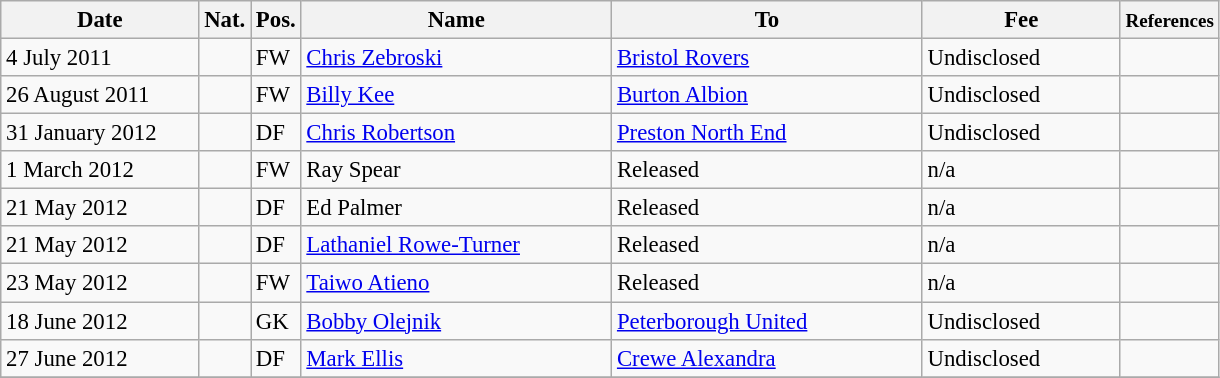<table class="wikitable" style="font-size: 95%; text-align: left;">
<tr>
<th width=125>Date</th>
<th>Nat.</th>
<th>Pos.</th>
<th width=200>Name</th>
<th width=200>To</th>
<th width=125>Fee</th>
<th><small>References</small></th>
</tr>
<tr>
<td>4 July 2011</td>
<td></td>
<td>FW</td>
<td><a href='#'>Chris Zebroski</a></td>
<td><a href='#'>Bristol Rovers</a></td>
<td>Undisclosed</td>
<td align="center"></td>
</tr>
<tr>
<td>26 August 2011</td>
<td></td>
<td>FW</td>
<td><a href='#'>Billy Kee</a></td>
<td><a href='#'>Burton Albion</a></td>
<td>Undisclosed</td>
<td align="center"></td>
</tr>
<tr>
<td>31 January 2012</td>
<td></td>
<td>DF</td>
<td><a href='#'>Chris Robertson</a></td>
<td><a href='#'>Preston North End</a></td>
<td>Undisclosed</td>
<td align="center"></td>
</tr>
<tr>
<td>1 March 2012</td>
<td></td>
<td>FW</td>
<td>Ray Spear</td>
<td>Released</td>
<td>n/a</td>
<td align="center"></td>
</tr>
<tr>
<td>21 May 2012</td>
<td></td>
<td>DF</td>
<td>Ed Palmer</td>
<td>Released</td>
<td>n/a</td>
<td align="center"></td>
</tr>
<tr>
<td>21 May 2012</td>
<td></td>
<td>DF</td>
<td><a href='#'>Lathaniel Rowe-Turner</a></td>
<td>Released</td>
<td>n/a</td>
<td align="center"></td>
</tr>
<tr>
<td>23 May 2012</td>
<td></td>
<td>FW</td>
<td><a href='#'>Taiwo Atieno</a></td>
<td>Released</td>
<td>n/a</td>
<td align="center"></td>
</tr>
<tr>
<td>18 June 2012</td>
<td></td>
<td>GK</td>
<td><a href='#'>Bobby Olejnik</a></td>
<td><a href='#'>Peterborough United</a></td>
<td>Undisclosed</td>
<td align="center"></td>
</tr>
<tr>
<td>27 June 2012</td>
<td></td>
<td>DF</td>
<td><a href='#'>Mark Ellis</a></td>
<td><a href='#'>Crewe Alexandra</a></td>
<td>Undisclosed</td>
<td align="center"></td>
</tr>
<tr>
</tr>
</table>
